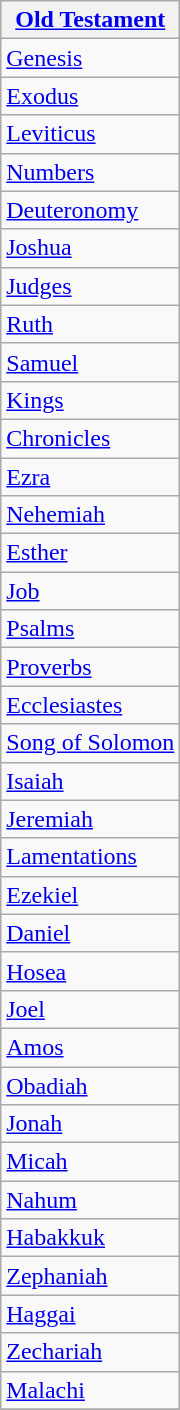<table class=wikitable>
<tr>
<th><a href='#'>Old Testament</a></th>
</tr>
<tr>
<td><a href='#'>Genesis</a></td>
</tr>
<tr>
<td><a href='#'>Exodus</a></td>
</tr>
<tr>
<td><a href='#'>Leviticus</a></td>
</tr>
<tr>
<td><a href='#'>Numbers</a></td>
</tr>
<tr>
<td><a href='#'>Deuteronomy</a></td>
</tr>
<tr>
<td><a href='#'>Joshua</a></td>
</tr>
<tr>
<td><a href='#'>Judges</a></td>
</tr>
<tr>
<td><a href='#'>Ruth</a></td>
</tr>
<tr>
<td><a href='#'>Samuel</a></td>
</tr>
<tr>
<td><a href='#'>Kings</a></td>
</tr>
<tr>
<td><a href='#'>Chronicles</a></td>
</tr>
<tr>
<td><a href='#'>Ezra</a></td>
</tr>
<tr>
<td><a href='#'>Nehemiah</a></td>
</tr>
<tr>
<td><a href='#'>Esther</a></td>
</tr>
<tr>
<td><a href='#'>Job</a></td>
</tr>
<tr>
<td><a href='#'>Psalms</a></td>
</tr>
<tr>
<td><a href='#'>Proverbs</a></td>
</tr>
<tr>
<td><a href='#'>Ecclesiastes</a></td>
</tr>
<tr>
<td><a href='#'>Song of Solomon</a></td>
</tr>
<tr>
<td><a href='#'>Isaiah</a></td>
</tr>
<tr>
<td><a href='#'>Jeremiah</a></td>
</tr>
<tr>
<td><a href='#'>Lamentations</a></td>
</tr>
<tr>
<td><a href='#'>Ezekiel</a></td>
</tr>
<tr>
<td><a href='#'>Daniel</a></td>
</tr>
<tr>
<td><a href='#'>Hosea</a></td>
</tr>
<tr>
<td><a href='#'>Joel</a></td>
</tr>
<tr>
<td><a href='#'>Amos</a></td>
</tr>
<tr>
<td><a href='#'>Obadiah</a></td>
</tr>
<tr>
<td><a href='#'>Jonah</a></td>
</tr>
<tr>
<td><a href='#'>Micah</a></td>
</tr>
<tr>
<td><a href='#'>Nahum</a></td>
</tr>
<tr>
<td><a href='#'>Habakkuk</a></td>
</tr>
<tr>
<td><a href='#'>Zephaniah</a></td>
</tr>
<tr>
<td><a href='#'>Haggai</a></td>
</tr>
<tr>
<td><a href='#'>Zechariah</a></td>
</tr>
<tr>
<td><a href='#'>Malachi</a></td>
</tr>
<tr>
</tr>
</table>
